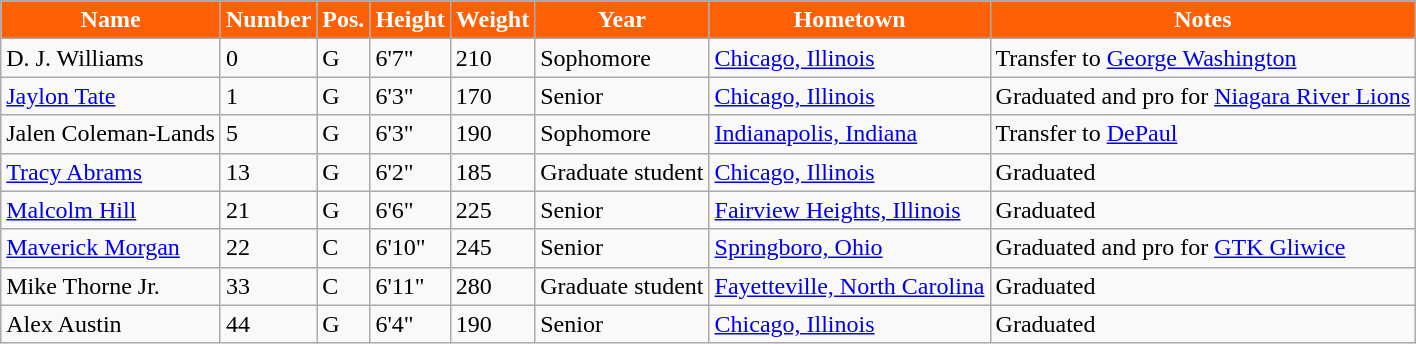<table class="wikitable sortable" border="1">
<tr style="text-align: center; background-color: #DF4E38; color: white">
</tr>
<tr style="background-color: white;">
<th style="background-color: #FF5F05;color:white">Name</th>
<th style="background-color: #FF5F05;color:white">Number</th>
<th style="background-color: #FF5F05;color:white">Pos.</th>
<th style="background-color: #FF5F05;color:white">Height</th>
<th style="background-color: #FF5F05;color:white">Weight</th>
<th style="background-color: #FF5F05;color:white">Year</th>
<th style="background-color: #FF5F05;color:white">Hometown</th>
<th class="unsortable" style="background-color: #FF5F05;color:white">Notes</th>
</tr>
<tr>
<td>D. J. Williams</td>
<td>0</td>
<td>G</td>
<td>6'7"</td>
<td>210</td>
<td>Sophomore</td>
<td><a href='#'>Chicago, Illinois</a></td>
<td>Transfer to <a href='#'>George Washington</a></td>
</tr>
<tr>
<td><a href='#'>Jaylon Tate</a></td>
<td>1</td>
<td>G</td>
<td>6'3"</td>
<td>170</td>
<td>Senior</td>
<td><a href='#'>Chicago, Illinois</a></td>
<td>Graduated and pro for <a href='#'>Niagara River Lions</a></td>
</tr>
<tr>
<td>Jalen Coleman-Lands</td>
<td>5</td>
<td>G</td>
<td>6'3"</td>
<td>190</td>
<td>Sophomore</td>
<td><a href='#'>Indianapolis, Indiana</a></td>
<td>Transfer to <a href='#'>DePaul</a></td>
</tr>
<tr>
<td><a href='#'>Tracy Abrams</a></td>
<td>13</td>
<td>G</td>
<td>6'2"</td>
<td>185</td>
<td>Graduate student</td>
<td><a href='#'>Chicago, Illinois</a></td>
<td>Graduated</td>
</tr>
<tr>
<td><a href='#'>Malcolm Hill</a></td>
<td>21</td>
<td>G</td>
<td>6'6"</td>
<td>225</td>
<td>Senior</td>
<td><a href='#'>Fairview Heights, Illinois</a></td>
<td>Graduated</td>
</tr>
<tr>
<td><a href='#'>Maverick Morgan</a></td>
<td>22</td>
<td>C</td>
<td>6'10"</td>
<td>245</td>
<td>Senior</td>
<td><a href='#'>Springboro, Ohio</a></td>
<td>Graduated and pro for <a href='#'>GTK Gliwice</a></td>
</tr>
<tr>
<td>Mike Thorne Jr.</td>
<td>33</td>
<td>C</td>
<td>6'11"</td>
<td>280</td>
<td>Graduate student</td>
<td><a href='#'>Fayetteville, North Carolina</a></td>
<td>Graduated</td>
</tr>
<tr>
<td>Alex Austin</td>
<td>44</td>
<td>G</td>
<td>6'4"</td>
<td>190</td>
<td>Senior</td>
<td><a href='#'>Chicago, Illinois</a></td>
<td>Graduated</td>
</tr>
</table>
